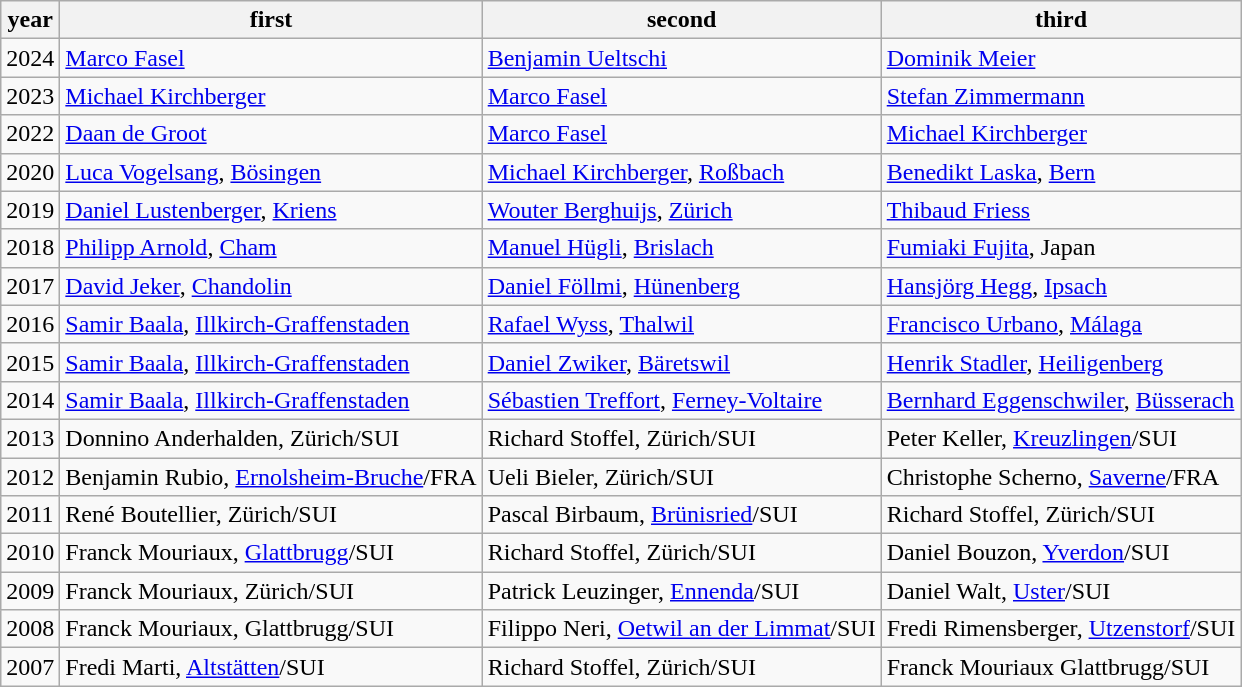<table class=wikitable>
<tr>
<th>year</th>
<th>first</th>
<th>second</th>
<th>third</th>
</tr>
<tr>
<td>2024</td>
<td> <a href='#'>Marco Fasel</a></td>
<td> <a href='#'>Benjamin Ueltschi</a></td>
<td> <a href='#'>Dominik Meier</a></td>
</tr>
<tr>
<td>2023</td>
<td> <a href='#'>Michael Kirchberger</a></td>
<td> <a href='#'>Marco Fasel</a></td>
<td> <a href='#'>Stefan Zimmermann</a></td>
</tr>
<tr>
<td>2022</td>
<td> <a href='#'>Daan de Groot</a></td>
<td> <a href='#'>Marco Fasel</a></td>
<td> <a href='#'>Michael Kirchberger</a></td>
</tr>
<tr>
<td>2020</td>
<td> <a href='#'>Luca Vogelsang</a>, <a href='#'>Bösingen</a></td>
<td> <a href='#'>Michael Kirchberger</a>, <a href='#'>Roßbach</a></td>
<td> <a href='#'>Benedikt Laska</a>, <a href='#'>Bern</a></td>
</tr>
<tr>
<td>2019</td>
<td> <a href='#'>Daniel Lustenberger</a>, <a href='#'>Kriens</a></td>
<td> <a href='#'>Wouter Berghuijs</a>, <a href='#'>Zürich</a></td>
<td> <a href='#'>Thibaud Friess</a></td>
</tr>
<tr>
<td>2018</td>
<td> <a href='#'>Philipp Arnold</a>, <a href='#'>Cham</a></td>
<td> <a href='#'>Manuel Hügli</a>, <a href='#'>Brislach</a></td>
<td> <a href='#'>Fumiaki Fujita</a>, Japan</td>
</tr>
<tr>
<td>2017</td>
<td> <a href='#'>David Jeker</a>, <a href='#'>Chandolin</a></td>
<td> <a href='#'>Daniel Föllmi</a>, <a href='#'>Hünenberg</a></td>
<td> <a href='#'>Hansjörg Hegg</a>, <a href='#'>Ipsach</a></td>
</tr>
<tr>
<td>2016</td>
<td> <a href='#'>Samir Baala</a>, <a href='#'>Illkirch-Graffenstaden</a></td>
<td> <a href='#'>Rafael Wyss</a>, <a href='#'>Thalwil</a></td>
<td> <a href='#'>Francisco Urbano</a>, <a href='#'>Málaga</a></td>
</tr>
<tr>
<td>2015</td>
<td> <a href='#'>Samir Baala</a>, <a href='#'>Illkirch-Graffenstaden</a></td>
<td> <a href='#'>Daniel Zwiker</a>, <a href='#'>Bäretswil</a></td>
<td> <a href='#'>Henrik Stadler</a>, <a href='#'>Heiligenberg</a></td>
</tr>
<tr>
<td>2014</td>
<td> <a href='#'>Samir Baala</a>, <a href='#'>Illkirch-Graffenstaden</a></td>
<td> <a href='#'>Sébastien Treffort</a>, <a href='#'>Ferney-Voltaire</a></td>
<td> <a href='#'>Bernhard Eggenschwiler</a>, <a href='#'>Büsserach</a></td>
</tr>
<tr>
<td>2013</td>
<td>Donnino Anderhalden, Zürich/SUI</td>
<td>Richard Stoffel, Zürich/SUI</td>
<td>Peter Keller, <a href='#'>Kreuzlingen</a>/SUI</td>
</tr>
<tr>
<td>2012</td>
<td>Benjamin Rubio, <a href='#'>Ernolsheim-Bruche</a>/FRA</td>
<td>Ueli Bieler, Zürich/SUI</td>
<td>Christophe Scherno, <a href='#'>Saverne</a>/FRA</td>
</tr>
<tr>
<td>2011</td>
<td>René Boutellier, Zürich/SUI</td>
<td>Pascal Birbaum, <a href='#'>Brünisried</a>/SUI</td>
<td>Richard Stoffel, Zürich/SUI</td>
</tr>
<tr>
<td>2010</td>
<td>Franck Mouriaux, <a href='#'>Glattbrugg</a>/SUI</td>
<td>Richard Stoffel, Zürich/SUI</td>
<td>Daniel Bouzon, <a href='#'>Yverdon</a>/SUI</td>
</tr>
<tr>
<td>2009</td>
<td>Franck Mouriaux, Zürich/SUI</td>
<td>Patrick Leuzinger, <a href='#'>Ennenda</a>/SUI</td>
<td>Daniel Walt, <a href='#'>Uster</a>/SUI</td>
</tr>
<tr>
<td>2008</td>
<td>Franck Mouriaux, Glattbrugg/SUI</td>
<td>Filippo Neri, <a href='#'>Oetwil an der Limmat</a>/SUI</td>
<td>Fredi Rimensberger, <a href='#'>Utzenstorf</a>/SUI</td>
</tr>
<tr>
<td>2007</td>
<td>Fredi Marti, <a href='#'>Altstätten</a>/SUI</td>
<td>Richard Stoffel, Zürich/SUI</td>
<td>Franck Mouriaux Glattbrugg/SUI</td>
</tr>
</table>
